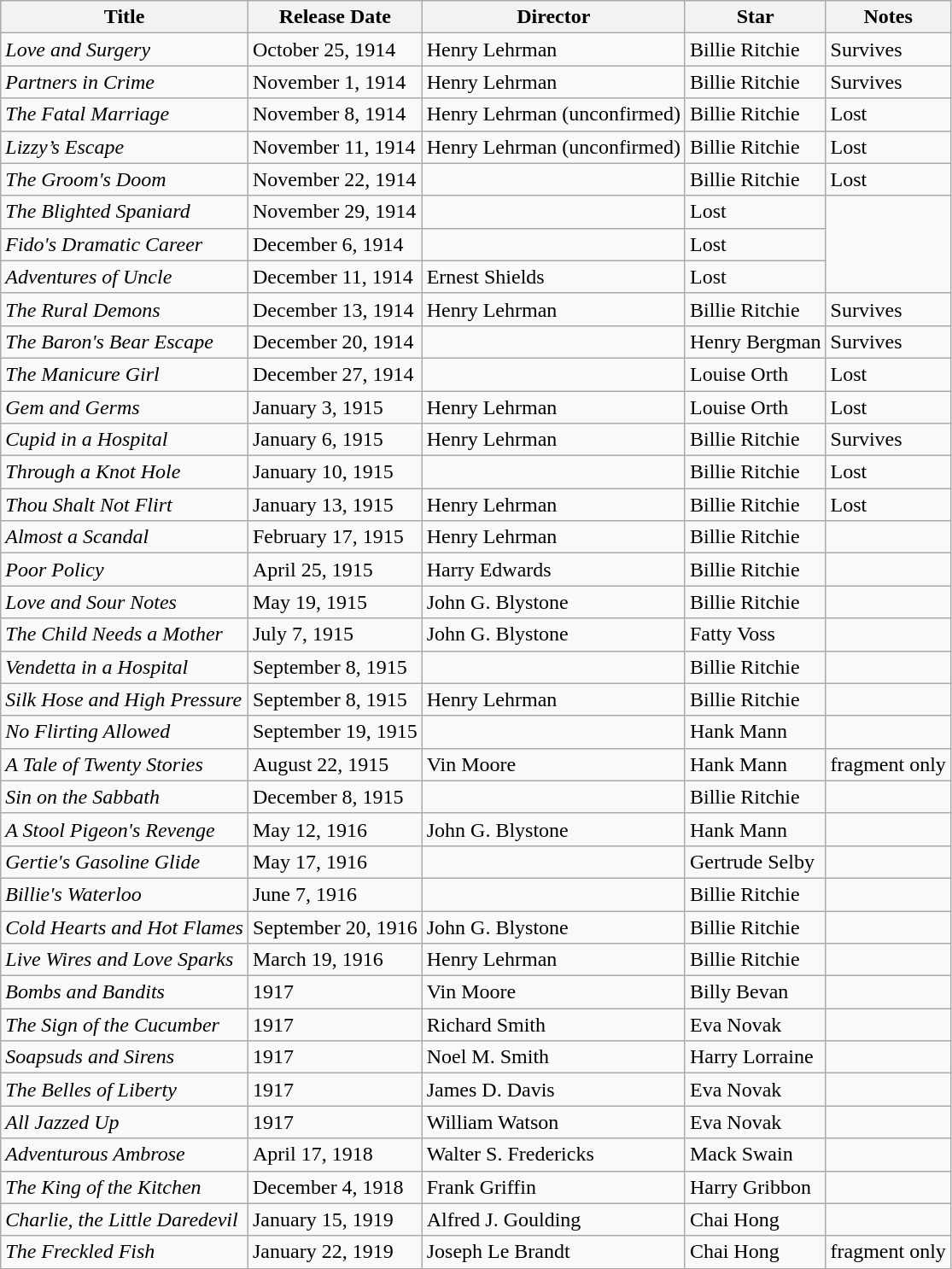<table class="wikitable">
<tr>
<th>Title</th>
<th>Release Date</th>
<th>Director</th>
<th>Star</th>
<th>Notes</th>
</tr>
<tr>
<td><em>Love and Surgery</em></td>
<td>October 25, 1914</td>
<td>Henry Lehrman</td>
<td>Billie Ritchie</td>
<td>Survives</td>
</tr>
<tr>
<td><em>Partners in Crime</em></td>
<td>November 1, 1914</td>
<td>Henry Lehrman</td>
<td>Billie Ritchie</td>
<td>Survives</td>
</tr>
<tr>
<td><em>The Fatal Marriage</em></td>
<td>November 8, 1914</td>
<td>Henry Lehrman (unconfirmed)</td>
<td>Billie Ritchie</td>
<td>Lost</td>
</tr>
<tr>
<td><em>Lizzy’s Escape</em></td>
<td>November 11, 1914</td>
<td>Henry Lehrman (unconfirmed)</td>
<td>Billie Ritchie</td>
<td>Lost</td>
</tr>
<tr>
<td><em>The Groom's Doom</em></td>
<td>November 22, 1914</td>
<td></td>
<td>Billie Ritchie</td>
<td>Lost</td>
</tr>
<tr>
<td><em>The Blighted Spaniard</em></td>
<td>November 29, 1914</td>
<td></td>
<td>Lost</td>
</tr>
<tr>
<td><em>Fido's Dramatic Career</em></td>
<td>December 6, 1914</td>
<td></td>
<td>Lost</td>
</tr>
<tr>
<td><em>Adventures of Uncle</em></td>
<td>December 11, 1914</td>
<td>Ernest Shields</td>
<td>Lost</td>
</tr>
<tr>
<td><em>The Rural Demons</em></td>
<td>December 13, 1914</td>
<td>Henry Lehrman</td>
<td>Billie Ritchie</td>
<td>Survives</td>
</tr>
<tr>
<td><em>The Baron's Bear Escape</em></td>
<td>December 20, 1914</td>
<td></td>
<td>Henry Bergman</td>
<td>Survives</td>
</tr>
<tr>
<td><em>The Manicure Girl</em></td>
<td>December 27, 1914</td>
<td></td>
<td>Louise Orth</td>
<td>Lost</td>
</tr>
<tr>
<td><em>Gem and Germs</em></td>
<td>January 3, 1915</td>
<td>Henry Lehrman</td>
<td>Louise Orth</td>
<td>Lost</td>
</tr>
<tr>
<td><em>Cupid in a Hospital</em></td>
<td>January 6, 1915</td>
<td>Henry Lehrman</td>
<td>Billie Ritchie</td>
<td>Survives</td>
</tr>
<tr>
<td><em>Through a Knot Hole</em></td>
<td>January 10, 1915</td>
<td></td>
<td>Billie Ritchie</td>
<td>Lost</td>
</tr>
<tr>
<td><em>Thou Shalt Not Flirt</em></td>
<td>January 13, 1915</td>
<td>Henry Lehrman</td>
<td>Billie Ritchie</td>
<td>Lost</td>
</tr>
<tr>
<td><em>Almost a Scandal</em></td>
<td>February 17, 1915</td>
<td>Henry Lehrman</td>
<td>Billie Ritchie</td>
<td></td>
</tr>
<tr>
<td><em>Poor Policy</em></td>
<td>April 25, 1915</td>
<td>Harry Edwards</td>
<td>Billie Ritchie</td>
<td></td>
</tr>
<tr>
<td><em>Love and Sour Notes</em></td>
<td>May 19, 1915</td>
<td>John G. Blystone</td>
<td>Billie Ritchie</td>
<td></td>
</tr>
<tr>
<td><em>The Child Needs a Mother</em></td>
<td>July 7, 1915</td>
<td>John G. Blystone</td>
<td>Fatty Voss</td>
<td></td>
</tr>
<tr>
<td><em>Vendetta in a Hospital</em></td>
<td>September 8, 1915</td>
<td></td>
<td>Billie Ritchie</td>
<td></td>
</tr>
<tr>
<td><em>Silk Hose and High Pressure</em></td>
<td>September 8, 1915</td>
<td>Henry Lehrman</td>
<td>Billie Ritchie</td>
<td></td>
</tr>
<tr>
<td><em>No Flirting Allowed</em></td>
<td>September 19, 1915</td>
<td></td>
<td>Hank Mann</td>
<td></td>
</tr>
<tr>
<td><em>A Tale of Twenty Stories</em></td>
<td>August 22, 1915</td>
<td>Vin Moore</td>
<td>Hank Mann</td>
<td>fragment only</td>
</tr>
<tr>
<td><em>Sin on the Sabbath</em></td>
<td>December 8, 1915</td>
<td></td>
<td>Billie Ritchie</td>
<td></td>
</tr>
<tr>
<td><em>A Stool Pigeon's Revenge</em></td>
<td>May 12, 1916</td>
<td>John G. Blystone</td>
<td>Hank Mann</td>
<td></td>
</tr>
<tr>
<td><em>Gertie's Gasoline Glide</em></td>
<td>May 17, 1916</td>
<td></td>
<td>Gertrude Selby</td>
<td></td>
</tr>
<tr>
<td><em>Billie's Waterloo</em></td>
<td>June 7, 1916</td>
<td></td>
<td>Billie Ritchie</td>
<td></td>
</tr>
<tr>
<td><em>Cold Hearts and Hot Flames</em></td>
<td>September 20, 1916</td>
<td>John G. Blystone</td>
<td>Billie Ritchie</td>
<td></td>
</tr>
<tr>
<td><em>Live Wires and Love Sparks</em></td>
<td>March 19, 1916</td>
<td>Henry Lehrman</td>
<td>Billie Ritchie</td>
<td></td>
</tr>
<tr>
<td><em>Bombs and Bandits</em></td>
<td>1917</td>
<td>Vin Moore</td>
<td>Billy Bevan</td>
<td></td>
</tr>
<tr>
<td><em>The Sign of the Cucumber</em></td>
<td>1917</td>
<td>Richard Smith</td>
<td>Eva Novak</td>
<td></td>
</tr>
<tr>
<td><em>Soapsuds and Sirens</em></td>
<td>1917</td>
<td>Noel M. Smith</td>
<td>Harry Lorraine</td>
<td></td>
</tr>
<tr>
<td><em>The Belles of Liberty</em></td>
<td>1917</td>
<td>James D. Davis</td>
<td>Eva Novak</td>
<td></td>
</tr>
<tr>
<td><em>All Jazzed Up</em></td>
<td>1917</td>
<td>William Watson</td>
<td>Eva Novak</td>
<td></td>
</tr>
<tr>
<td><em>Adventurous Ambrose</em></td>
<td>April 17, 1918</td>
<td>Walter S. Fredericks</td>
<td>Mack Swain</td>
<td></td>
</tr>
<tr>
<td><em>The King of the Kitchen</em></td>
<td>December 4, 1918</td>
<td>Frank Griffin</td>
<td>Harry Gribbon</td>
<td></td>
</tr>
<tr>
<td><em>Charlie, the Little Daredevil</em></td>
<td>January 15, 1919</td>
<td>Alfred J. Goulding</td>
<td>Chai Hong</td>
<td></td>
</tr>
<tr>
<td><em>The Freckled Fish</em></td>
<td>January 22, 1919</td>
<td>Joseph Le Brandt</td>
<td>Chai Hong</td>
<td>fragment only</td>
</tr>
<tr>
</tr>
</table>
